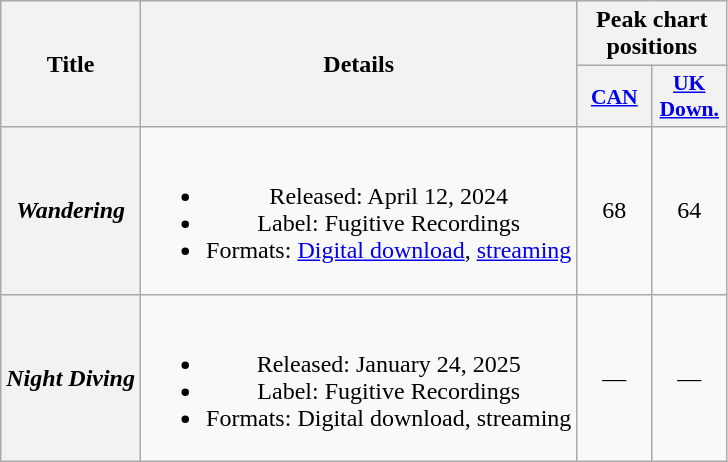<table class="wikitable plainrowheaders" style="text-align:center;" border="1">
<tr>
<th scope="col" rowspan="2">Title</th>
<th scope="col" rowspan="2">Details</th>
<th scope="col" colspan="2">Peak chart positions</th>
</tr>
<tr>
<th scope="col" style="width:3em;font-size:90%;"><a href='#'>CAN</a><br></th>
<th scope="col" style="width:3em;font-size:90%;"><a href='#'>UK<br>Down.</a><br></th>
</tr>
<tr>
<th scope="row"><em>Wandering</em></th>
<td><br><ul><li>Released: April 12, 2024</li><li>Label: Fugitive Recordings</li><li>Formats: <a href='#'>Digital download</a>, <a href='#'>streaming</a></li></ul></td>
<td>68</td>
<td>64</td>
</tr>
<tr>
<th scope="row"><em>Night Diving</em></th>
<td><br><ul><li>Released: January 24, 2025</li><li>Label: Fugitive Recordings</li><li>Formats: Digital download, streaming</li></ul></td>
<td>—</td>
<td>—</td>
</tr>
</table>
